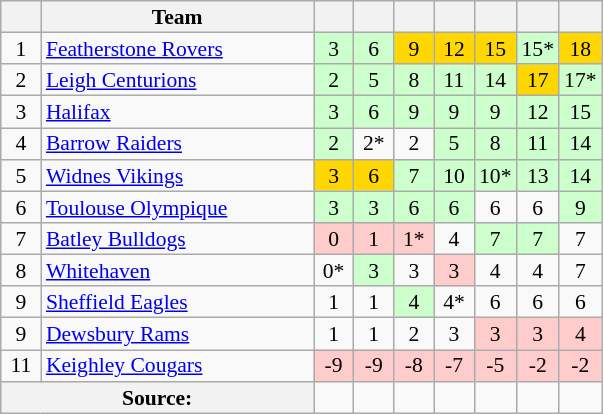<table class="wikitable" style="text-align:center; line-height: 100%; font-size:90%;">
<tr>
<th width=20 abbr="Position"></th>
<th width=175>Team</th>
<th width=20 abbr="Round 1"></th>
<th width=20 abbr="Round 2"></th>
<th width=20 abbr="Round 3"></th>
<th width=20 abbr="Round 4"></th>
<th width=20 abbr="Round 5"></th>
<th width=20 abbr="Round 6"></th>
<th width=20 abbr="Round 7"></th>
</tr>
<tr>
<td>1</td>
<td style="text-align:left;"> <a href='#'>Featherstone Rovers</a></td>
<td style="background: #CCFFCC;">3</td>
<td style="background: #CCFFCC;">6</td>
<td style="background: #FFD700;">9</td>
<td style="background: #FFD700;">12</td>
<td style="background: #FFD700;">15</td>
<td style="background: #CCFFCC;">15*</td>
<td style="background: #FFD700;">18</td>
</tr>
<tr>
<td>2</td>
<td style="text-align:left;"> <a href='#'>Leigh Centurions</a></td>
<td style="background: #CCFFCC;">2</td>
<td style="background: #CCFFCC;">5</td>
<td style="background: #CCFFCC;">8</td>
<td style="background: #CCFFCC;">11</td>
<td style="background: #CCFFCC;">14</td>
<td style="background: #FFD700;">17</td>
<td style="background: #CCFFCC;">17*</td>
</tr>
<tr>
<td>3</td>
<td style="text-align:left;"> <a href='#'>Halifax</a></td>
<td style="background: #CCFFCC;">3</td>
<td style="background: #CCFFCC;">6</td>
<td style="background: #CCFFCC;">9</td>
<td style="background: #CCFFCC;">9</td>
<td style="background: #CCFFCC;">9</td>
<td style="background: #CCFFCC;">12</td>
<td style="background: #CCFFCC;">15</td>
</tr>
<tr>
<td>4</td>
<td style="text-align:left;"> <a href='#'>Barrow Raiders</a></td>
<td style="background: #CCFFCC;">2</td>
<td>2*</td>
<td>2</td>
<td style="background: #CCFFCC;">5</td>
<td style="background: #CCFFCC;">8</td>
<td style="background: #CCFFCC;">11</td>
<td style="background: #CCFFCC;">14</td>
</tr>
<tr>
<td>5</td>
<td style="text-align:left;"> <a href='#'>Widnes Vikings</a></td>
<td style="background: #FFD700;">3</td>
<td style="background: #FFD700;">6</td>
<td style="background: #CCFFCC;">7</td>
<td style="background: #CCFFCC;">10</td>
<td style="background: #CCFFCC;">10*</td>
<td style="background: #CCFFCC;">13</td>
<td style="background: #CCFFCC;">14</td>
</tr>
<tr>
<td>6</td>
<td style="text-align:left;"> <a href='#'>Toulouse Olympique</a></td>
<td style="background: #CCFFCC;">3</td>
<td style="background: #CCFFCC;">3</td>
<td style="background: #CCFFCC;">6</td>
<td style="background: #CCFFCC;">6</td>
<td>6</td>
<td>6</td>
<td style="background: #CCFFCC;">9</td>
</tr>
<tr>
<td>7</td>
<td style="text-align:left;"> <a href='#'>Batley Bulldogs</a></td>
<td style="background: #FFCCCC;">0</td>
<td style="background: #FFCCCC;">1</td>
<td style="background: #FFCCCC;">1*</td>
<td>4</td>
<td style="background: #CCFFCC;">7</td>
<td style="background: #CCFFCC;">7</td>
<td>7</td>
</tr>
<tr>
<td>8</td>
<td style="text-align:left;"> <a href='#'>Whitehaven</a></td>
<td>0*</td>
<td style="background: #CCFFCC;">3</td>
<td>3</td>
<td style="background: #FFCCCC;">3</td>
<td>4</td>
<td>4</td>
<td>7</td>
</tr>
<tr>
<td>9</td>
<td style="text-align:left;"> <a href='#'>Sheffield Eagles</a></td>
<td>1</td>
<td>1</td>
<td style="background: #CCFFCC;">4</td>
<td>4*</td>
<td>6</td>
<td>6</td>
<td>6</td>
</tr>
<tr>
<td>9</td>
<td style="text-align:left;"> <a href='#'>Dewsbury Rams</a></td>
<td>1</td>
<td>1</td>
<td>2</td>
<td>3</td>
<td style="background: #FFCCCC;">3</td>
<td style="background: #FFCCCC;">3</td>
<td style="background: #FFCCCC;">4</td>
</tr>
<tr>
<td>11</td>
<td style="text-align:left;"> <a href='#'>Keighley Cougars</a></td>
<td style="background: #FFCCCC;">-9</td>
<td style="background: #FFCCCC;">-9</td>
<td style="background: #FFCCCC;">-8</td>
<td style="background: #FFCCCC;">-7</td>
<td style="background: #FFCCCC;">-5</td>
<td style="background: #FFCCCC;">-2</td>
<td style="background: #FFCCCC;">-2</td>
</tr>
<tr>
<th colspan=2>Source:</th>
<td></td>
<td></td>
<td></td>
<td></td>
<td></td>
<td></td>
<td></td>
</tr>
</table>
